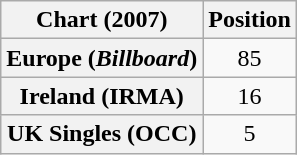<table class="wikitable sortable plainrowheaders" style="text-align:center">
<tr>
<th>Chart (2007)</th>
<th>Position</th>
</tr>
<tr>
<th scope="row">Europe (<em>Billboard</em>)</th>
<td>85</td>
</tr>
<tr>
<th scope="row">Ireland (IRMA)</th>
<td>16</td>
</tr>
<tr>
<th scope="row">UK Singles (OCC)</th>
<td>5</td>
</tr>
</table>
